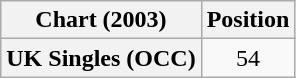<table class="wikitable plainrowheaders" style="text-align:center">
<tr>
<th scope="col">Chart (2003)</th>
<th scope="col">Position</th>
</tr>
<tr>
<th scope="row">UK Singles (OCC)</th>
<td>54</td>
</tr>
</table>
